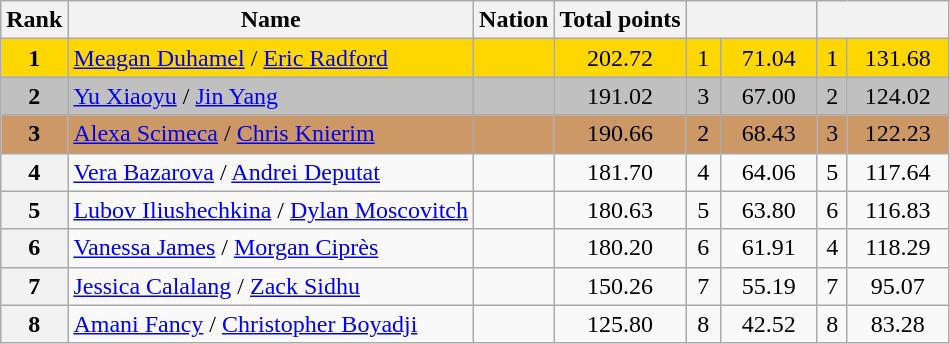<table class="wikitable sortable">
<tr>
<th>Rank</th>
<th>Name</th>
<th>Nation</th>
<th>Total points</th>
<th colspan="2" width="80px"></th>
<th colspan="2" width="80px"></th>
</tr>
<tr bgcolor="gold">
<td align="center"><strong>1</strong></td>
<td><a href='#'>Meagan Duhamel</a> / <a href='#'>Eric Radford</a></td>
<td></td>
<td align="center">202.72</td>
<td align="center">1</td>
<td align="center">71.04</td>
<td align="center">1</td>
<td align="center">131.68</td>
</tr>
<tr bgcolor="silver">
<td align="center"><strong>2</strong></td>
<td><a href='#'>Yu Xiaoyu</a> / <a href='#'>Jin Yang</a></td>
<td></td>
<td align="center">191.02</td>
<td align="center">3</td>
<td align="center">67.00</td>
<td align="center">2</td>
<td align="center">124.02</td>
</tr>
<tr bgcolor="cc9966">
<td align="center"><strong>3</strong></td>
<td><a href='#'>Alexa Scimeca</a> / <a href='#'>Chris Knierim</a></td>
<td></td>
<td align="center">190.66</td>
<td align="center">2</td>
<td align="center">68.43</td>
<td align="center">3</td>
<td align="center">122.23</td>
</tr>
<tr>
<th>4</th>
<td><a href='#'>Vera Bazarova</a> / <a href='#'>Andrei Deputat</a></td>
<td></td>
<td align="center">181.70</td>
<td align="center">4</td>
<td align="center">64.06</td>
<td align="center">5</td>
<td align="center">117.64</td>
</tr>
<tr>
<th>5</th>
<td><a href='#'>Lubov Iliushechkina</a> / <a href='#'>Dylan Moscovitch</a></td>
<td></td>
<td align="center">180.63</td>
<td align="center">5</td>
<td align="center">63.80</td>
<td align="center">6</td>
<td align="center">116.83</td>
</tr>
<tr>
<th>6</th>
<td><a href='#'>Vanessa James</a> / <a href='#'>Morgan Ciprès</a></td>
<td></td>
<td align="center">180.20</td>
<td align="center">6</td>
<td align="center">61.91</td>
<td align="center">4</td>
<td align="center">118.29</td>
</tr>
<tr>
<th>7</th>
<td><a href='#'>Jessica Calalang</a> / <a href='#'>Zack Sidhu</a></td>
<td></td>
<td align="center">150.26</td>
<td align="center">7</td>
<td align="center">55.19</td>
<td align="center">7</td>
<td align="center">95.07</td>
</tr>
<tr>
<th>8</th>
<td><a href='#'>Amani Fancy</a> / <a href='#'>Christopher Boyadji</a></td>
<td></td>
<td align="center">125.80</td>
<td align="center">8</td>
<td align="center">42.52</td>
<td align="center">8</td>
<td align="center">83.28</td>
</tr>
</table>
